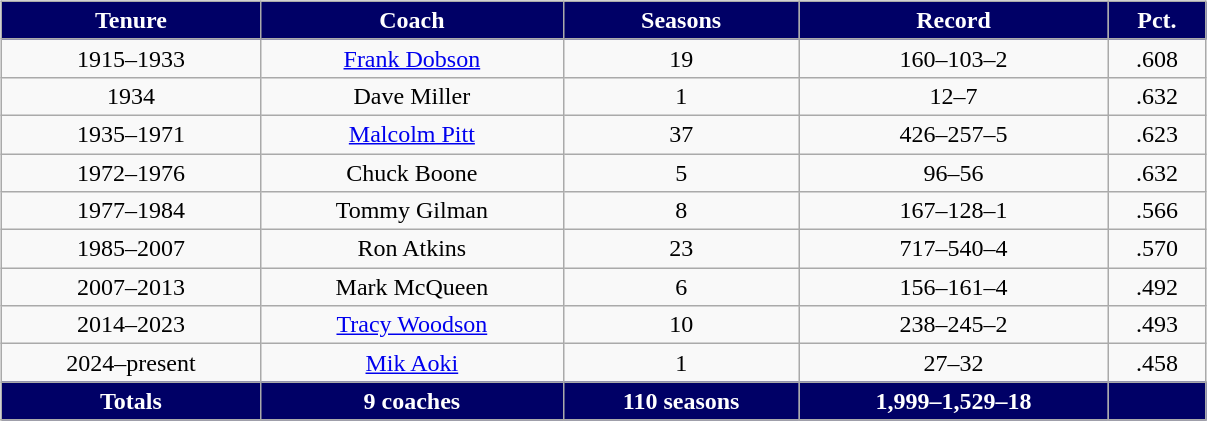<table border="0" width="80%">
<tr>
<td valign="top"><br><table cellpadding="1" border="1" cellspacing="0" width="80%" class="wikitable">
<tr>
<th style="background: #000066; color:white;">Tenure </th>
<th style="background: #000066; color:white;">Coach</th>
<th style="background: #000066; color:white;">Seasons</th>
<th style="background: #000066; color:white;">Record</th>
<th style="background: #000066; color:white;">Pct.</th>
</tr>
<tr align="center">
<td>1915–1933</td>
<td><a href='#'>Frank Dobson</a></td>
<td>19</td>
<td>160–103–2</td>
<td>.608</td>
</tr>
<tr align="center">
<td>1934</td>
<td>Dave Miller</td>
<td>1</td>
<td>12–7</td>
<td>.632</td>
</tr>
<tr align="center">
<td>1935–1971</td>
<td><a href='#'>Malcolm Pitt</a></td>
<td>37</td>
<td>426–257–5</td>
<td>.623</td>
</tr>
<tr align="center">
<td>1972–1976</td>
<td>Chuck Boone</td>
<td>5</td>
<td>96–56</td>
<td>.632</td>
</tr>
<tr align="center">
<td>1977–1984</td>
<td>Tommy Gilman</td>
<td>8</td>
<td>167–128–1</td>
<td>.566</td>
</tr>
<tr align="center">
<td>1985–2007</td>
<td>Ron Atkins</td>
<td>23</td>
<td>717–540–4</td>
<td>.570</td>
</tr>
<tr align="center">
<td>2007–2013</td>
<td>Mark McQueen</td>
<td>6</td>
<td>156–161–4</td>
<td>.492</td>
</tr>
<tr align="center">
<td>2014–2023</td>
<td><a href='#'>Tracy Woodson</a></td>
<td>10</td>
<td>238–245–2</td>
<td>.493</td>
</tr>
<tr align="center">
<td>2024–present</td>
<td><a href='#'>Mik Aoki</a></td>
<td>1</td>
<td>27–32</td>
<td>.458</td>
</tr>
<tr align="center" class="sortbottom">
<th style="background: #000066; color:white;">Totals</th>
<th style="background: #000066; color:white;">9 coaches</th>
<th style="background: #000066; color:white;">110 seasons</th>
<th style="background: #000066; color:white;">1,999–1,529–18</th>
<th style="background: #000066; color:white;"></th>
</tr>
<tr>
</tr>
</table>
</td>
</tr>
</table>
